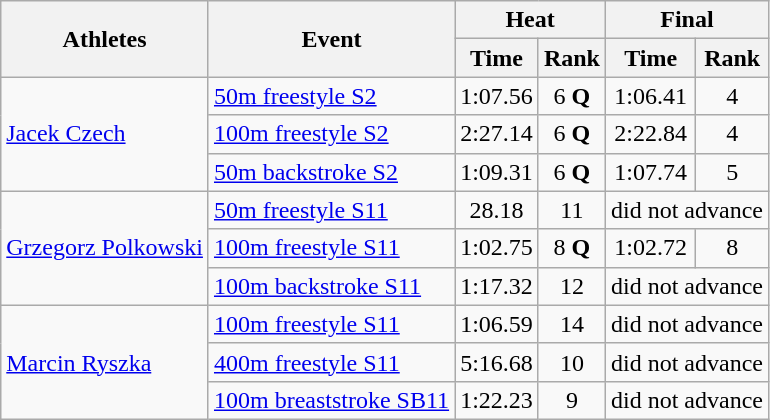<table class=wikitable>
<tr>
<th rowspan="2">Athletes</th>
<th rowspan="2">Event</th>
<th colspan="2">Heat</th>
<th colspan="2">Final</th>
</tr>
<tr>
<th>Time</th>
<th>Rank</th>
<th>Time</th>
<th>Rank</th>
</tr>
<tr align=center>
<td align=left rowspan=3><a href='#'>Jacek Czech</a></td>
<td align=left><a href='#'>50m freestyle S2</a></td>
<td>1:07.56</td>
<td>6 <strong>Q</strong></td>
<td>1:06.41</td>
<td>4</td>
</tr>
<tr align=center>
<td align=left><a href='#'>100m freestyle S2</a></td>
<td>2:27.14</td>
<td>6 <strong>Q</strong></td>
<td>2:22.84</td>
<td>4</td>
</tr>
<tr align=center>
<td align=left><a href='#'>50m backstroke S2</a></td>
<td>1:09.31</td>
<td>6 <strong>Q</strong></td>
<td>1:07.74</td>
<td>5</td>
</tr>
<tr align=center>
<td align=left rowspan=3><a href='#'>Grzegorz Polkowski</a></td>
<td align=left><a href='#'>50m freestyle S11</a></td>
<td>28.18</td>
<td>11</td>
<td colspan=2>did not advance</td>
</tr>
<tr align=center>
<td align=left><a href='#'>100m freestyle S11</a></td>
<td>1:02.75</td>
<td>8 <strong>Q</strong></td>
<td>1:02.72</td>
<td>8</td>
</tr>
<tr align=center>
<td align=left><a href='#'>100m backstroke S11</a></td>
<td>1:17.32</td>
<td>12</td>
<td colspan=2>did not advance</td>
</tr>
<tr align=center>
<td align=left rowspan=3><a href='#'>Marcin Ryszka</a></td>
<td align=left><a href='#'>100m freestyle S11</a></td>
<td>1:06.59</td>
<td>14</td>
<td colspan=2>did not advance</td>
</tr>
<tr align=center>
<td align=left><a href='#'>400m freestyle S11</a></td>
<td>5:16.68</td>
<td>10</td>
<td colspan=2>did not advance</td>
</tr>
<tr align=center>
<td align=left><a href='#'>100m breaststroke SB11</a></td>
<td>1:22.23</td>
<td>9</td>
<td colspan=2>did not advance</td>
</tr>
</table>
